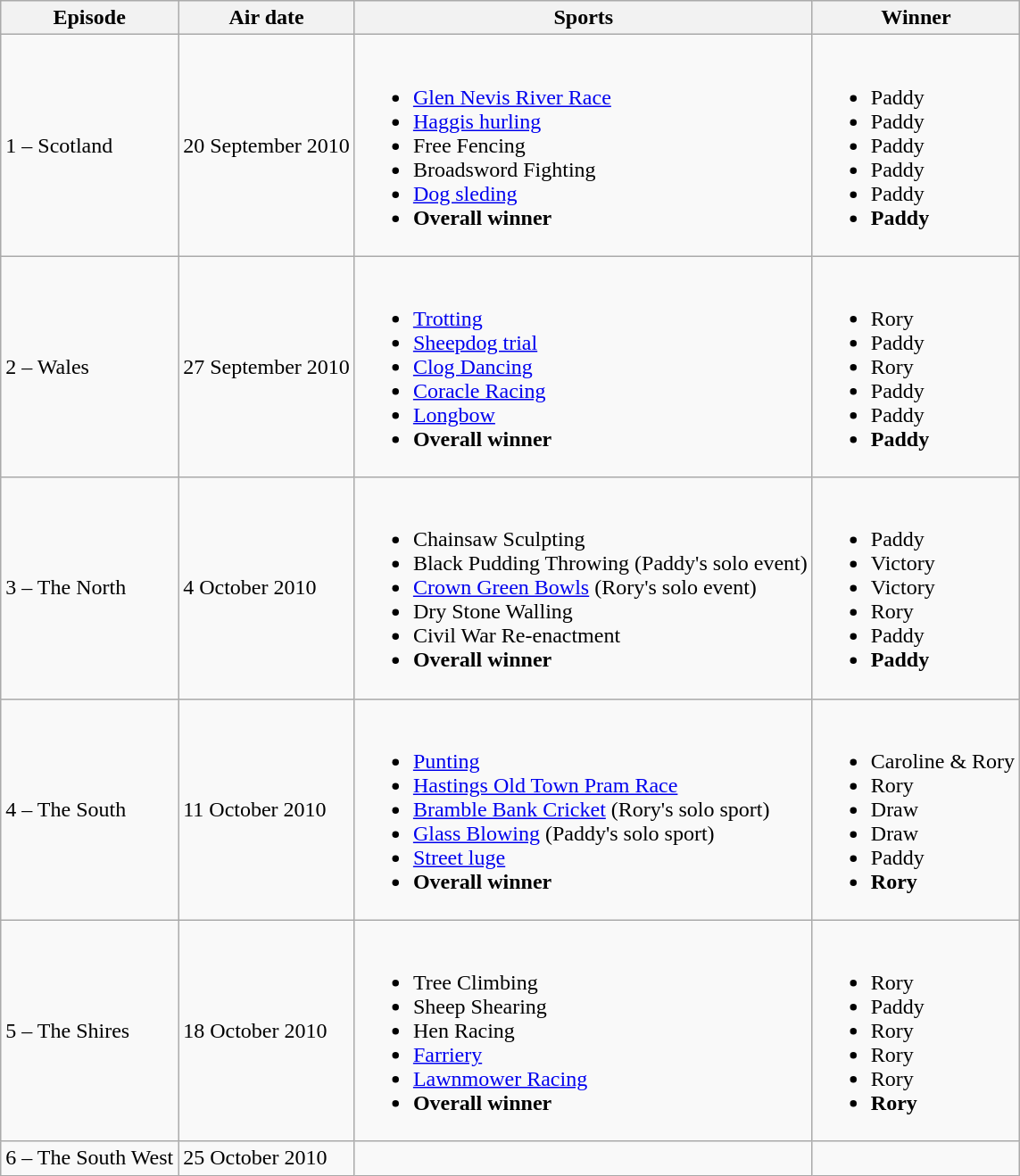<table class="wikitable">
<tr>
<th>Episode</th>
<th>Air date</th>
<th>Sports</th>
<th>Winner</th>
</tr>
<tr>
<td>1 – Scotland</td>
<td>20 September 2010</td>
<td><br><ul><li><a href='#'>Glen Nevis River Race</a></li><li><a href='#'>Haggis hurling</a></li><li>Free Fencing</li><li>Broadsword Fighting</li><li><a href='#'>Dog sleding</a></li><li><strong>Overall winner</strong></li></ul></td>
<td><br><ul><li>Paddy</li><li>Paddy</li><li>Paddy</li><li>Paddy</li><li>Paddy</li><li><strong>Paddy</strong></li></ul></td>
</tr>
<tr>
<td>2 – Wales</td>
<td>27 September 2010</td>
<td><br><ul><li><a href='#'>Trotting</a></li><li><a href='#'>Sheepdog trial</a></li><li><a href='#'>Clog Dancing</a></li><li><a href='#'>Coracle Racing</a></li><li><a href='#'>Longbow</a></li><li><strong>Overall winner</strong></li></ul></td>
<td><br><ul><li>Rory</li><li>Paddy</li><li>Rory</li><li>Paddy</li><li>Paddy</li><li><strong>Paddy</strong></li></ul></td>
</tr>
<tr>
<td>3 – The North</td>
<td>4 October 2010</td>
<td><br><ul><li>Chainsaw Sculpting</li><li>Black Pudding Throwing (Paddy's solo event)</li><li><a href='#'>Crown Green Bowls</a> (Rory's solo event)</li><li>Dry Stone Walling</li><li>Civil War Re-enactment</li><li><strong>Overall winner</strong></li></ul></td>
<td><br><ul><li>Paddy</li><li>Victory</li><li>Victory</li><li>Rory</li><li>Paddy</li><li><strong>Paddy</strong></li></ul></td>
</tr>
<tr>
<td>4 – The South</td>
<td>11 October 2010</td>
<td><br><ul><li><a href='#'>Punting</a></li><li><a href='#'>Hastings Old Town Pram Race</a></li><li><a href='#'>Bramble Bank Cricket</a> (Rory's solo sport)</li><li><a href='#'>Glass Blowing</a> (Paddy's solo sport)</li><li><a href='#'>Street luge</a></li><li><strong>Overall winner</strong></li></ul></td>
<td><br><ul><li>Caroline & Rory</li><li>Rory</li><li>Draw</li><li>Draw</li><li>Paddy</li><li><strong>Rory</strong></li></ul></td>
</tr>
<tr>
<td>5 – The Shires</td>
<td>18 October 2010</td>
<td><br><ul><li>Tree Climbing</li><li>Sheep Shearing</li><li>Hen Racing</li><li><a href='#'>Farriery</a></li><li><a href='#'>Lawnmower Racing</a></li><li><strong>Overall winner</strong></li></ul></td>
<td><br><ul><li>Rory</li><li>Paddy</li><li>Rory</li><li>Rory</li><li>Rory</li><li><strong>Rory</strong></li></ul></td>
</tr>
<tr>
<td>6 – The South West</td>
<td>25 October 2010</td>
<td></td>
</tr>
</table>
